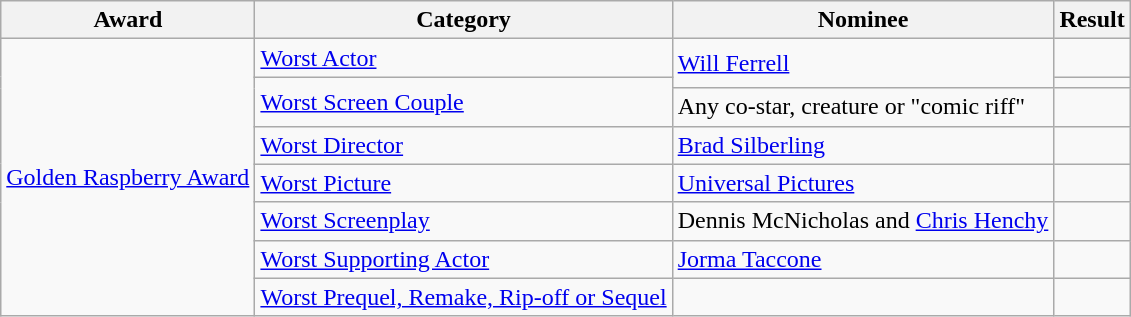<table class="wikitable">
<tr>
<th>Award</th>
<th>Category</th>
<th>Nominee</th>
<th>Result</th>
</tr>
<tr>
<td rowspan=8><a href='#'>Golden Raspberry Award</a></td>
<td><a href='#'>Worst Actor</a></td>
<td rowspan=2><a href='#'>Will Ferrell</a></td>
<td></td>
</tr>
<tr>
<td rowspan=2><a href='#'>Worst Screen Couple</a></td>
<td></td>
</tr>
<tr>
<td>Any co-star, creature or "comic riff"</td>
<td></td>
</tr>
<tr>
<td><a href='#'>Worst Director</a></td>
<td><a href='#'>Brad Silberling</a></td>
<td></td>
</tr>
<tr>
<td><a href='#'>Worst Picture</a></td>
<td><a href='#'>Universal Pictures</a></td>
<td></td>
</tr>
<tr>
<td><a href='#'>Worst Screenplay</a></td>
<td>Dennis McNicholas and <a href='#'>Chris Henchy</a></td>
<td></td>
</tr>
<tr>
<td><a href='#'>Worst Supporting Actor</a></td>
<td><a href='#'>Jorma Taccone</a></td>
<td></td>
</tr>
<tr>
<td><a href='#'>Worst Prequel, Remake, Rip-off or Sequel</a></td>
<td></td>
<td></td>
</tr>
</table>
